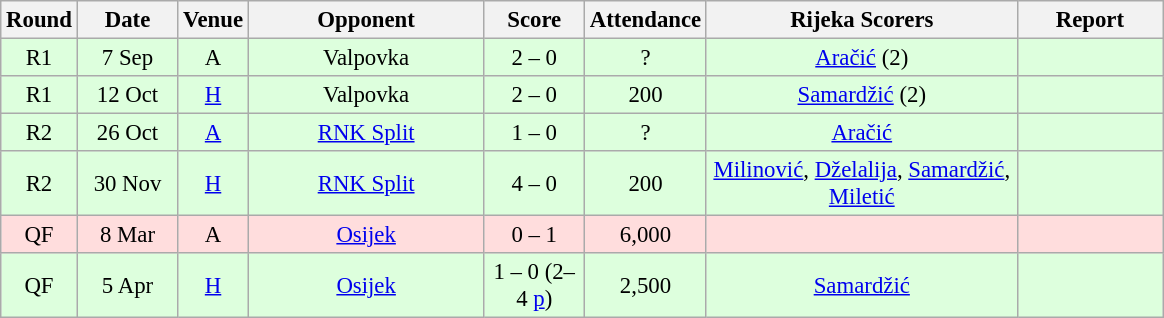<table class="wikitable sortable" style="text-align: center; font-size:95%;">
<tr>
<th width="30">Round</th>
<th width="60">Date</th>
<th width="20">Venue</th>
<th width="150">Opponent</th>
<th width="60">Score</th>
<th width="40">Attendance</th>
<th width="200">Rijeka Scorers</th>
<th width="90" class="unsortable">Report</th>
</tr>
<tr bgcolor="#ddffdd">
<td>R1</td>
<td>7 Sep</td>
<td>A</td>
<td>Valpovka</td>
<td>2 – 0</td>
<td>?</td>
<td><a href='#'>Aračić</a> (2)</td>
<td></td>
</tr>
<tr bgcolor="#ddffdd">
<td>R1</td>
<td>12 Oct</td>
<td><a href='#'>H</a></td>
<td>Valpovka</td>
<td>2 – 0</td>
<td>200</td>
<td><a href='#'>Samardžić</a> (2)</td>
<td></td>
</tr>
<tr bgcolor="#ddffdd">
<td>R2</td>
<td>26 Oct</td>
<td><a href='#'>A</a></td>
<td><a href='#'>RNK Split</a></td>
<td>1 – 0</td>
<td>?</td>
<td><a href='#'>Aračić</a></td>
<td></td>
</tr>
<tr bgcolor="#ddffdd">
<td>R2</td>
<td>30 Nov</td>
<td><a href='#'>H</a></td>
<td><a href='#'>RNK Split</a></td>
<td>4 – 0</td>
<td>200</td>
<td><a href='#'>Milinović</a>, <a href='#'>Dželalija</a>, <a href='#'>Samardžić</a>, <a href='#'>Miletić</a></td>
<td></td>
</tr>
<tr bgcolor="#ffdddd">
<td>QF</td>
<td>8 Mar</td>
<td>A</td>
<td><a href='#'>Osijek</a></td>
<td>0 – 1</td>
<td>6,000</td>
<td></td>
<td></td>
</tr>
<tr bgcolor="#ddffdd">
<td>QF</td>
<td>5 Apr</td>
<td><a href='#'>H</a></td>
<td><a href='#'>Osijek</a></td>
<td>1 – 0 (2–4 <a href='#'>p</a>)</td>
<td>2,500</td>
<td><a href='#'>Samardžić</a></td>
<td></td>
</tr>
</table>
